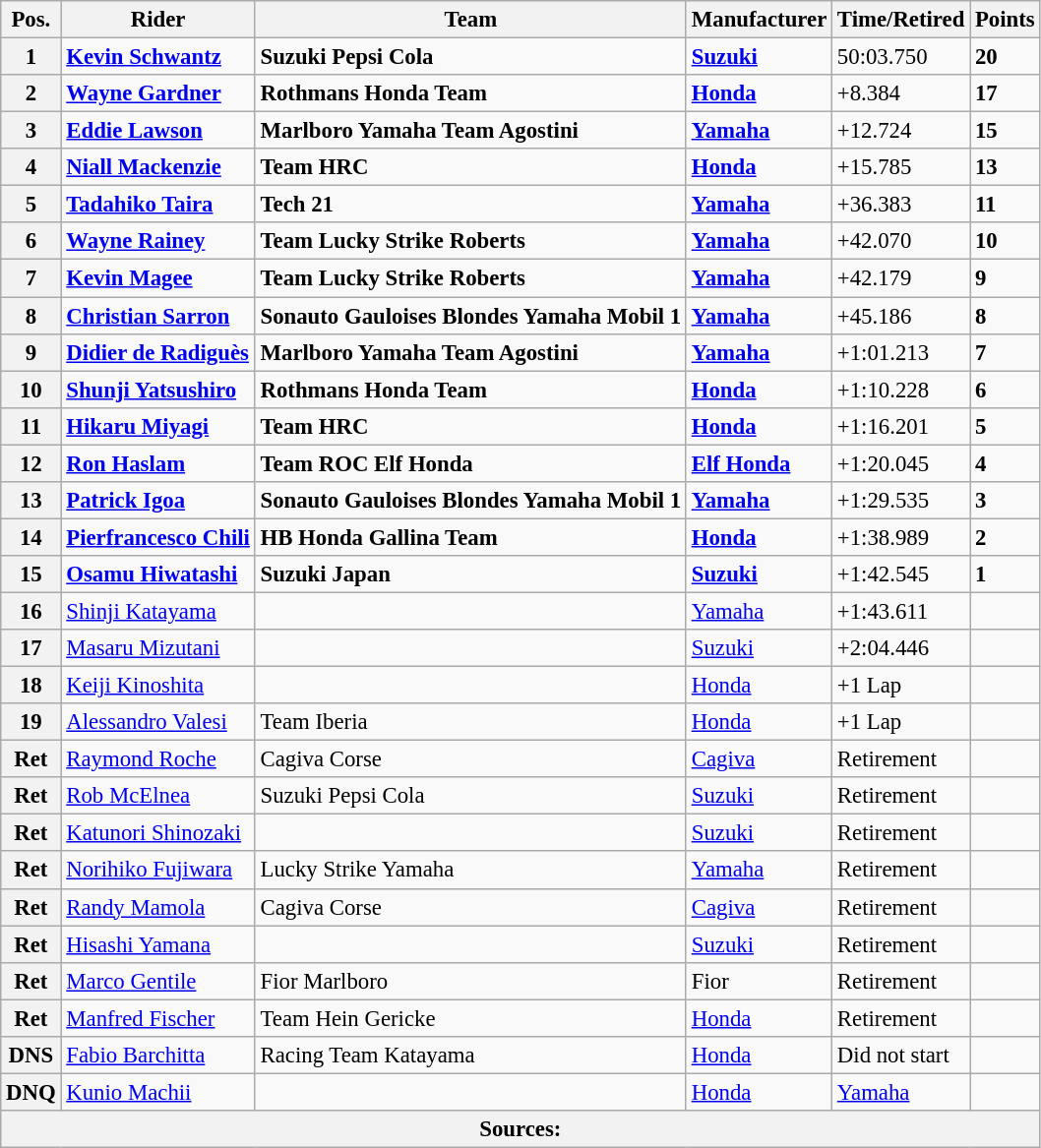<table class="wikitable" style="font-size: 95%;">
<tr>
<th>Pos.</th>
<th>Rider</th>
<th>Team</th>
<th>Manufacturer</th>
<th>Time/Retired</th>
<th>Points</th>
</tr>
<tr>
<th>1</th>
<td> <strong><a href='#'>Kevin Schwantz</a></strong></td>
<td><strong>Suzuki Pepsi Cola</strong></td>
<td><strong><a href='#'>Suzuki</a></strong></td>
<td>50:03.750</td>
<td><strong>20</strong></td>
</tr>
<tr>
<th>2</th>
<td> <strong><a href='#'>Wayne Gardner</a></strong></td>
<td><strong>Rothmans Honda Team</strong></td>
<td><strong><a href='#'>Honda</a></strong></td>
<td>+8.384</td>
<td><strong>17</strong></td>
</tr>
<tr>
<th>3</th>
<td> <strong><a href='#'>Eddie Lawson</a></strong></td>
<td><strong>Marlboro Yamaha Team Agostini</strong></td>
<td><strong><a href='#'>Yamaha</a></strong></td>
<td>+12.724</td>
<td><strong>15</strong></td>
</tr>
<tr>
<th>4</th>
<td> <strong><a href='#'>Niall Mackenzie</a></strong></td>
<td><strong>Team HRC</strong></td>
<td><strong><a href='#'>Honda</a></strong></td>
<td>+15.785</td>
<td><strong>13</strong></td>
</tr>
<tr>
<th>5</th>
<td> <strong><a href='#'>Tadahiko Taira</a></strong></td>
<td><strong>Tech 21</strong></td>
<td><strong><a href='#'>Yamaha</a></strong></td>
<td>+36.383</td>
<td><strong>11</strong></td>
</tr>
<tr>
<th>6</th>
<td> <strong><a href='#'>Wayne Rainey</a></strong></td>
<td><strong>Team Lucky Strike Roberts</strong></td>
<td><strong><a href='#'>Yamaha</a></strong></td>
<td>+42.070</td>
<td><strong>10</strong></td>
</tr>
<tr>
<th>7</th>
<td> <strong><a href='#'>Kevin Magee</a></strong></td>
<td><strong>Team Lucky Strike Roberts</strong></td>
<td><strong><a href='#'>Yamaha</a></strong></td>
<td>+42.179</td>
<td><strong>9</strong></td>
</tr>
<tr>
<th>8</th>
<td> <strong><a href='#'>Christian Sarron</a></strong></td>
<td><strong>Sonauto Gauloises Blondes Yamaha Mobil 1</strong></td>
<td><strong><a href='#'>Yamaha</a></strong></td>
<td>+45.186</td>
<td><strong>8</strong></td>
</tr>
<tr>
<th>9</th>
<td> <strong><a href='#'>Didier de Radiguès</a></strong></td>
<td><strong>Marlboro Yamaha Team Agostini</strong></td>
<td><strong><a href='#'>Yamaha</a></strong></td>
<td>+1:01.213</td>
<td><strong>7</strong></td>
</tr>
<tr>
<th>10</th>
<td> <strong><a href='#'>Shunji Yatsushiro</a></strong></td>
<td><strong>Rothmans Honda Team</strong></td>
<td><strong><a href='#'>Honda</a></strong></td>
<td>+1:10.228</td>
<td><strong>6</strong></td>
</tr>
<tr>
<th>11</th>
<td> <strong><a href='#'>Hikaru Miyagi</a></strong></td>
<td><strong>Team HRC</strong></td>
<td><strong><a href='#'>Honda</a></strong></td>
<td>+1:16.201</td>
<td><strong>5</strong></td>
</tr>
<tr>
<th>12</th>
<td> <strong><a href='#'>Ron Haslam</a></strong></td>
<td><strong>Team ROC Elf Honda</strong></td>
<td><strong><a href='#'>Elf Honda</a></strong></td>
<td>+1:20.045</td>
<td><strong>4</strong></td>
</tr>
<tr>
<th>13</th>
<td> <strong><a href='#'>Patrick Igoa</a></strong></td>
<td><strong>Sonauto Gauloises Blondes Yamaha Mobil 1</strong></td>
<td><strong><a href='#'>Yamaha</a></strong></td>
<td>+1:29.535</td>
<td><strong>3</strong></td>
</tr>
<tr>
<th>14</th>
<td> <strong><a href='#'>Pierfrancesco Chili</a></strong></td>
<td><strong>HB Honda Gallina Team</strong></td>
<td><strong><a href='#'>Honda</a></strong></td>
<td>+1:38.989</td>
<td><strong>2</strong></td>
</tr>
<tr>
<th>15</th>
<td> <strong><a href='#'>Osamu Hiwatashi</a></strong></td>
<td><strong>Suzuki Japan</strong></td>
<td><strong><a href='#'>Suzuki</a></strong></td>
<td>+1:42.545</td>
<td><strong>1</strong></td>
</tr>
<tr>
<th>16</th>
<td> <a href='#'>Shinji Katayama</a></td>
<td></td>
<td><a href='#'>Yamaha</a></td>
<td>+1:43.611</td>
<td></td>
</tr>
<tr>
<th>17</th>
<td> <a href='#'>Masaru Mizutani</a></td>
<td></td>
<td><a href='#'>Suzuki</a></td>
<td>+2:04.446</td>
<td></td>
</tr>
<tr>
<th>18</th>
<td> <a href='#'>Keiji Kinoshita</a></td>
<td></td>
<td><a href='#'>Honda</a></td>
<td>+1 Lap</td>
<td></td>
</tr>
<tr>
<th>19</th>
<td> <a href='#'>Alessandro Valesi</a></td>
<td>Team Iberia</td>
<td><a href='#'>Honda</a></td>
<td>+1 Lap</td>
<td></td>
</tr>
<tr>
<th>Ret</th>
<td> <a href='#'>Raymond Roche</a></td>
<td>Cagiva Corse</td>
<td><a href='#'>Cagiva</a></td>
<td>Retirement</td>
<td></td>
</tr>
<tr>
<th>Ret</th>
<td> <a href='#'>Rob McElnea</a></td>
<td>Suzuki Pepsi Cola</td>
<td><a href='#'>Suzuki</a></td>
<td>Retirement</td>
<td></td>
</tr>
<tr>
<th>Ret</th>
<td> <a href='#'>Katunori Shinozaki</a></td>
<td></td>
<td><a href='#'>Suzuki</a></td>
<td>Retirement</td>
<td></td>
</tr>
<tr>
<th>Ret</th>
<td> <a href='#'>Norihiko Fujiwara</a></td>
<td>Lucky Strike Yamaha</td>
<td><a href='#'>Yamaha</a></td>
<td>Retirement</td>
<td></td>
</tr>
<tr>
<th>Ret</th>
<td> <a href='#'>Randy Mamola</a></td>
<td>Cagiva Corse</td>
<td><a href='#'>Cagiva</a></td>
<td>Retirement</td>
<td></td>
</tr>
<tr>
<th>Ret</th>
<td> <a href='#'>Hisashi Yamana</a></td>
<td></td>
<td><a href='#'>Suzuki</a></td>
<td>Retirement</td>
<td></td>
</tr>
<tr>
<th>Ret</th>
<td> <a href='#'>Marco Gentile</a></td>
<td>Fior Marlboro</td>
<td>Fior</td>
<td>Retirement</td>
<td></td>
</tr>
<tr>
<th>Ret</th>
<td> <a href='#'>Manfred Fischer</a></td>
<td>Team Hein Gericke</td>
<td><a href='#'>Honda</a></td>
<td>Retirement</td>
<td></td>
</tr>
<tr>
<th>DNS</th>
<td> <a href='#'>Fabio Barchitta</a></td>
<td>Racing Team Katayama</td>
<td><a href='#'>Honda</a></td>
<td>Did not start</td>
<td></td>
</tr>
<tr>
<th>DNQ</th>
<td> <a href='#'>Kunio Machii</a></td>
<td></td>
<td><a href='#'>Honda</a></td>
<td><a href='#'>Yamaha</a></td>
<td></td>
</tr>
<tr>
<th colspan=8>Sources: </th>
</tr>
</table>
